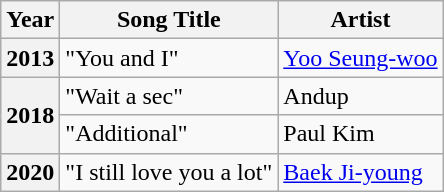<table class="wikitable sortable plainrowheaders">
<tr>
<th scope="col">Year</th>
<th scope="col">Song Title</th>
<th scope="col">Artist</th>
</tr>
<tr>
<th scope="row">2013</th>
<td>"You and I"</td>
<td><a href='#'>Yoo Seung-woo</a></td>
</tr>
<tr>
<th scope="row" rowspan=2>2018</th>
<td>"Wait a sec"</td>
<td>Andup</td>
</tr>
<tr>
<td>"Additional"</td>
<td>Paul Kim</td>
</tr>
<tr>
<th scope="row">2020</th>
<td>"I still love you a lot"</td>
<td><a href='#'>Baek Ji-young</a></td>
</tr>
</table>
